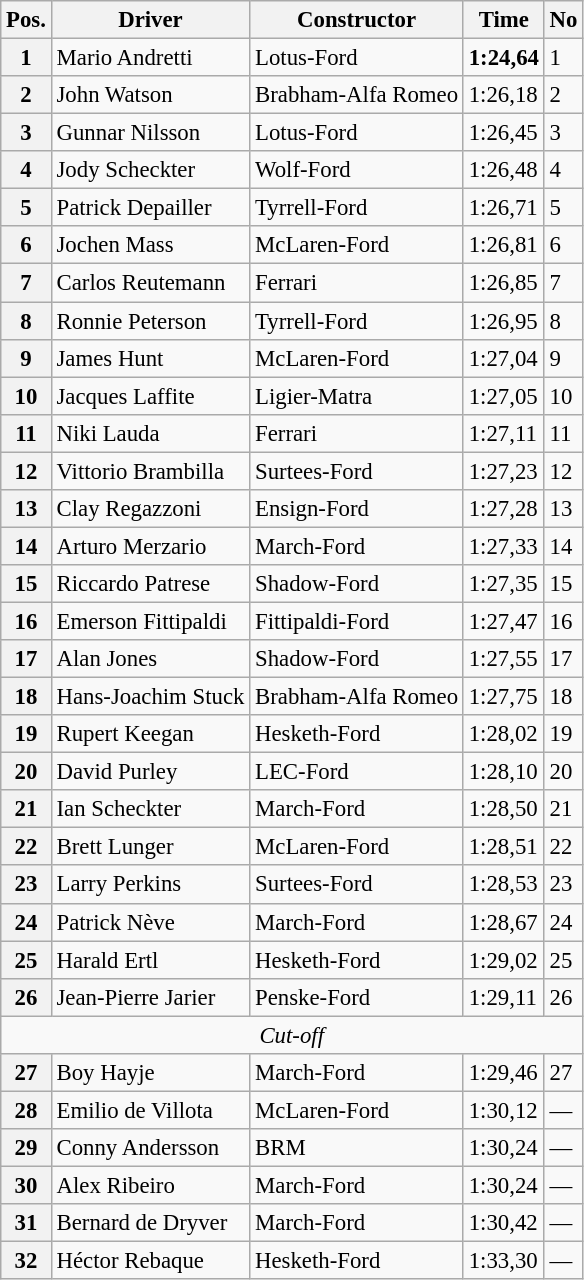<table class="wikitable sortable" style="font-size: 95%">
<tr>
<th>Pos.</th>
<th>Driver</th>
<th>Constructor</th>
<th>Time</th>
<th>No</th>
</tr>
<tr>
<th>1</th>
<td> Mario Andretti</td>
<td>Lotus-Ford</td>
<td><strong>1:24,64</strong></td>
<td>1</td>
</tr>
<tr>
<th>2</th>
<td> John Watson</td>
<td>Brabham-Alfa Romeo</td>
<td>1:26,18</td>
<td>2</td>
</tr>
<tr>
<th>3</th>
<td> Gunnar Nilsson</td>
<td>Lotus-Ford</td>
<td>1:26,45</td>
<td>3</td>
</tr>
<tr>
<th>4</th>
<td> Jody Scheckter</td>
<td>Wolf-Ford</td>
<td>1:26,48</td>
<td>4</td>
</tr>
<tr>
<th>5</th>
<td> Patrick Depailler</td>
<td>Tyrrell-Ford</td>
<td>1:26,71</td>
<td>5</td>
</tr>
<tr>
<th>6</th>
<td> Jochen Mass</td>
<td>McLaren-Ford</td>
<td>1:26,81</td>
<td>6</td>
</tr>
<tr>
<th>7</th>
<td> Carlos Reutemann</td>
<td>Ferrari</td>
<td>1:26,85</td>
<td>7</td>
</tr>
<tr>
<th>8</th>
<td> Ronnie Peterson</td>
<td>Tyrrell-Ford</td>
<td>1:26,95</td>
<td>8</td>
</tr>
<tr>
<th>9</th>
<td> James Hunt</td>
<td>McLaren-Ford</td>
<td>1:27,04</td>
<td>9</td>
</tr>
<tr>
<th>10</th>
<td> Jacques Laffite</td>
<td>Ligier-Matra</td>
<td>1:27,05</td>
<td>10</td>
</tr>
<tr>
<th>11</th>
<td> Niki Lauda</td>
<td>Ferrari</td>
<td>1:27,11</td>
<td>11</td>
</tr>
<tr>
<th>12</th>
<td> Vittorio Brambilla</td>
<td>Surtees-Ford</td>
<td>1:27,23</td>
<td>12</td>
</tr>
<tr>
<th>13</th>
<td> Clay Regazzoni</td>
<td>Ensign-Ford</td>
<td>1:27,28</td>
<td>13</td>
</tr>
<tr>
<th>14</th>
<td> Arturo Merzario</td>
<td>March-Ford</td>
<td>1:27,33</td>
<td>14</td>
</tr>
<tr>
<th>15</th>
<td> Riccardo Patrese</td>
<td>Shadow-Ford</td>
<td>1:27,35</td>
<td>15</td>
</tr>
<tr>
<th>16</th>
<td> Emerson Fittipaldi</td>
<td>Fittipaldi-Ford</td>
<td>1:27,47</td>
<td>16</td>
</tr>
<tr>
<th>17</th>
<td> Alan Jones</td>
<td>Shadow-Ford</td>
<td>1:27,55</td>
<td>17</td>
</tr>
<tr>
<th>18</th>
<td> Hans-Joachim Stuck</td>
<td>Brabham-Alfa Romeo</td>
<td>1:27,75</td>
<td>18</td>
</tr>
<tr>
<th>19</th>
<td> Rupert Keegan</td>
<td>Hesketh-Ford</td>
<td>1:28,02</td>
<td>19</td>
</tr>
<tr>
<th>20</th>
<td> David Purley</td>
<td>LEC-Ford</td>
<td>1:28,10</td>
<td>20</td>
</tr>
<tr>
<th>21</th>
<td> Ian Scheckter</td>
<td>March-Ford</td>
<td>1:28,50</td>
<td>21</td>
</tr>
<tr>
<th>22</th>
<td> Brett Lunger</td>
<td>McLaren-Ford</td>
<td>1:28,51</td>
<td>22</td>
</tr>
<tr>
<th>23</th>
<td> Larry Perkins</td>
<td>Surtees-Ford</td>
<td>1:28,53</td>
<td>23</td>
</tr>
<tr>
<th>24</th>
<td> Patrick Nève</td>
<td>March-Ford</td>
<td>1:28,67</td>
<td>24</td>
</tr>
<tr>
<th>25</th>
<td> Harald Ertl</td>
<td>Hesketh-Ford</td>
<td>1:29,02</td>
<td>25</td>
</tr>
<tr>
<th>26</th>
<td> Jean-Pierre Jarier</td>
<td>Penske-Ford</td>
<td>1:29,11</td>
<td>26</td>
</tr>
<tr>
<td colspan=5 align=center><em>Cut-off</em></td>
</tr>
<tr>
<th>27</th>
<td> Boy Hayje</td>
<td>March-Ford</td>
<td>1:29,46</td>
<td>27</td>
</tr>
<tr>
<th>28</th>
<td> Emilio de Villota</td>
<td>McLaren-Ford</td>
<td>1:30,12</td>
<td>—</td>
</tr>
<tr>
<th>29</th>
<td> Conny Andersson</td>
<td>BRM</td>
<td>1:30,24</td>
<td>—</td>
</tr>
<tr>
<th>30</th>
<td> Alex Ribeiro</td>
<td>March-Ford</td>
<td>1:30,24</td>
<td>—</td>
</tr>
<tr>
<th>31</th>
<td> Bernard de Dryver</td>
<td>March-Ford</td>
<td>1:30,42</td>
<td>—</td>
</tr>
<tr>
<th>32</th>
<td> Héctor Rebaque</td>
<td>Hesketh-Ford</td>
<td>1:33,30</td>
<td>—</td>
</tr>
</table>
